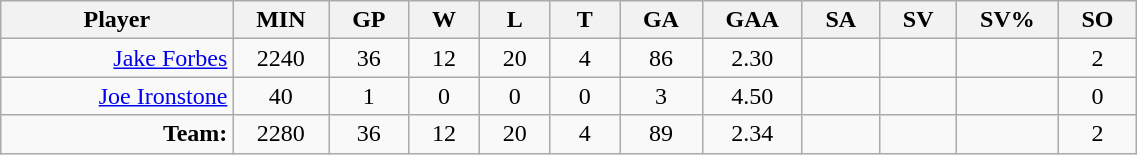<table class="wikitable sortable" width="60%">
<tr>
<th bgcolor="#DDDDFF" width="10%">Player</th>
<th width="3%" bgcolor="#DDDDFF">MIN</th>
<th width="3%" bgcolor="#DDDDFF">GP</th>
<th width="3%" bgcolor="#DDDDFF">W</th>
<th width="3%" bgcolor="#DDDDFF">L</th>
<th width="3%" bgcolor="#DDDDFF">T</th>
<th width="3%" bgcolor="#DDDDFF">GA</th>
<th width="3%" bgcolor="#DDDDFF">GAA</th>
<th width="3%" bgcolor="#DDDDFF">SA</th>
<th width="3%" bgcolor="#DDDDFF">SV</th>
<th width="3%" bgcolor="#DDDDFF">SV%</th>
<th width="3%" bgcolor="#DDDDFF">SO</th>
</tr>
<tr align="center">
<td align="right"><a href='#'>Jake Forbes</a></td>
<td>2240</td>
<td>36</td>
<td>12</td>
<td>20</td>
<td>4</td>
<td>86</td>
<td>2.30</td>
<td></td>
<td></td>
<td></td>
<td>2</td>
</tr>
<tr align="center">
<td align="right"><a href='#'>Joe Ironstone</a></td>
<td>40</td>
<td>1</td>
<td>0</td>
<td>0</td>
<td>0</td>
<td>3</td>
<td>4.50</td>
<td></td>
<td></td>
<td></td>
<td>0</td>
</tr>
<tr align="center">
<td align="right"><strong>Team:</strong></td>
<td>2280</td>
<td>36</td>
<td>12</td>
<td>20</td>
<td>4</td>
<td>89</td>
<td>2.34</td>
<td></td>
<td></td>
<td></td>
<td>2</td>
</tr>
</table>
